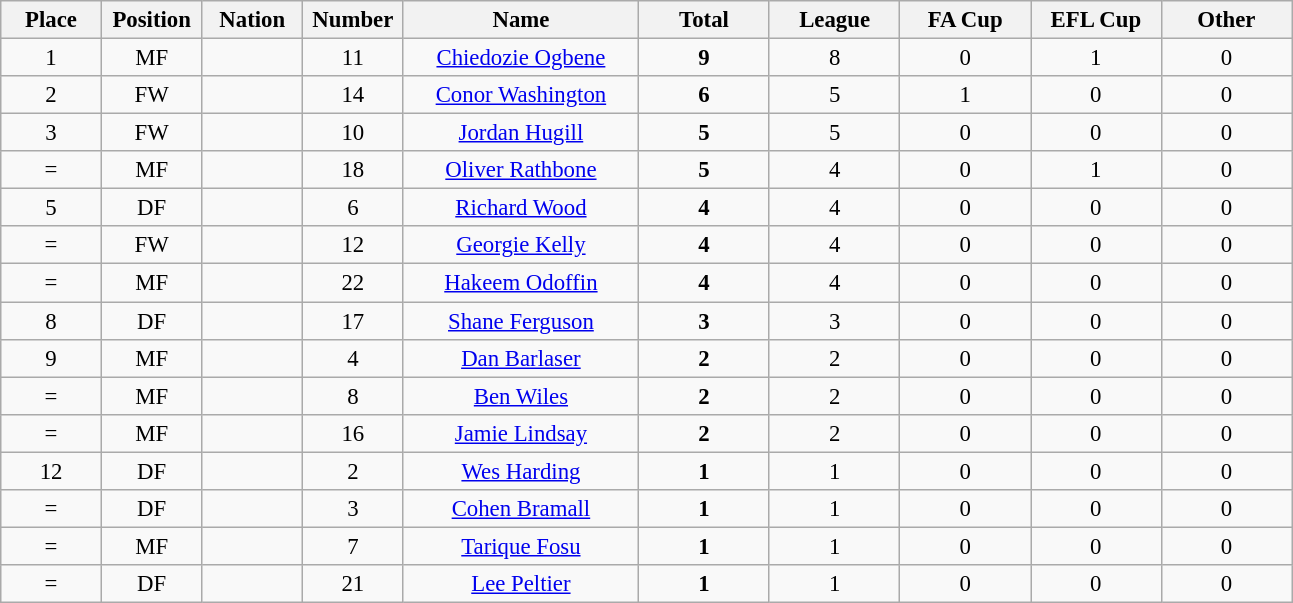<table class="wikitable" style="font-size: 95%; text-align: center;">
<tr>
<th width=60>Place</th>
<th width=60>Position</th>
<th width=60>Nation</th>
<th width=60>Number</th>
<th width=150>Name</th>
<th width=80>Total</th>
<th width=80>League</th>
<th width=80>FA Cup</th>
<th width=80>EFL Cup</th>
<th width=80>Other</th>
</tr>
<tr>
<td>1</td>
<td>MF</td>
<td></td>
<td>11</td>
<td><a href='#'>Chiedozie Ogbene</a></td>
<td><strong>9</strong></td>
<td>8</td>
<td>0</td>
<td>1</td>
<td>0</td>
</tr>
<tr>
<td>2</td>
<td>FW</td>
<td></td>
<td>14</td>
<td><a href='#'>Conor Washington</a></td>
<td><strong>6</strong></td>
<td>5</td>
<td>1</td>
<td>0</td>
<td>0</td>
</tr>
<tr>
<td>3</td>
<td>FW</td>
<td></td>
<td>10</td>
<td><a href='#'>Jordan Hugill</a></td>
<td><strong>5</strong></td>
<td>5</td>
<td>0</td>
<td>0</td>
<td>0</td>
</tr>
<tr>
<td>=</td>
<td>MF</td>
<td></td>
<td>18</td>
<td><a href='#'>Oliver Rathbone</a></td>
<td><strong>5</strong></td>
<td>4</td>
<td>0</td>
<td>1</td>
<td>0</td>
</tr>
<tr>
<td>5</td>
<td>DF</td>
<td></td>
<td>6</td>
<td><a href='#'>Richard Wood</a></td>
<td><strong>4</strong></td>
<td>4</td>
<td>0</td>
<td>0</td>
<td>0</td>
</tr>
<tr>
<td>=</td>
<td>FW</td>
<td></td>
<td>12</td>
<td><a href='#'>Georgie Kelly</a></td>
<td><strong>4</strong></td>
<td>4</td>
<td>0</td>
<td>0</td>
<td>0</td>
</tr>
<tr>
<td>=</td>
<td>MF</td>
<td></td>
<td>22</td>
<td><a href='#'>Hakeem Odoffin</a></td>
<td><strong>4</strong></td>
<td>4</td>
<td>0</td>
<td>0</td>
<td>0</td>
</tr>
<tr>
<td>8</td>
<td>DF</td>
<td></td>
<td>17</td>
<td><a href='#'>Shane Ferguson</a></td>
<td><strong>3</strong></td>
<td>3</td>
<td>0</td>
<td>0</td>
<td>0</td>
</tr>
<tr>
<td>9</td>
<td>MF</td>
<td></td>
<td>4</td>
<td><a href='#'>Dan Barlaser</a></td>
<td><strong>2</strong></td>
<td>2</td>
<td>0</td>
<td>0</td>
<td>0</td>
</tr>
<tr>
<td>=</td>
<td>MF</td>
<td></td>
<td>8</td>
<td><a href='#'>Ben Wiles</a></td>
<td><strong>2</strong></td>
<td>2</td>
<td>0</td>
<td>0</td>
<td>0</td>
</tr>
<tr>
<td>=</td>
<td>MF</td>
<td></td>
<td>16</td>
<td><a href='#'>Jamie Lindsay</a></td>
<td><strong>2</strong></td>
<td>2</td>
<td>0</td>
<td>0</td>
<td>0</td>
</tr>
<tr>
<td>12</td>
<td>DF</td>
<td></td>
<td>2</td>
<td><a href='#'>Wes Harding</a></td>
<td><strong>1</strong></td>
<td>1</td>
<td>0</td>
<td>0</td>
<td>0</td>
</tr>
<tr>
<td>=</td>
<td>DF</td>
<td></td>
<td>3</td>
<td><a href='#'>Cohen Bramall</a></td>
<td><strong>1</strong></td>
<td>1</td>
<td>0</td>
<td>0</td>
<td>0</td>
</tr>
<tr>
<td>=</td>
<td>MF</td>
<td></td>
<td>7</td>
<td><a href='#'>Tarique Fosu</a></td>
<td><strong>1</strong></td>
<td>1</td>
<td>0</td>
<td>0</td>
<td>0</td>
</tr>
<tr>
<td>=</td>
<td>DF</td>
<td></td>
<td>21</td>
<td><a href='#'>Lee Peltier</a></td>
<td><strong>1</strong></td>
<td>1</td>
<td>0</td>
<td>0</td>
<td>0</td>
</tr>
</table>
